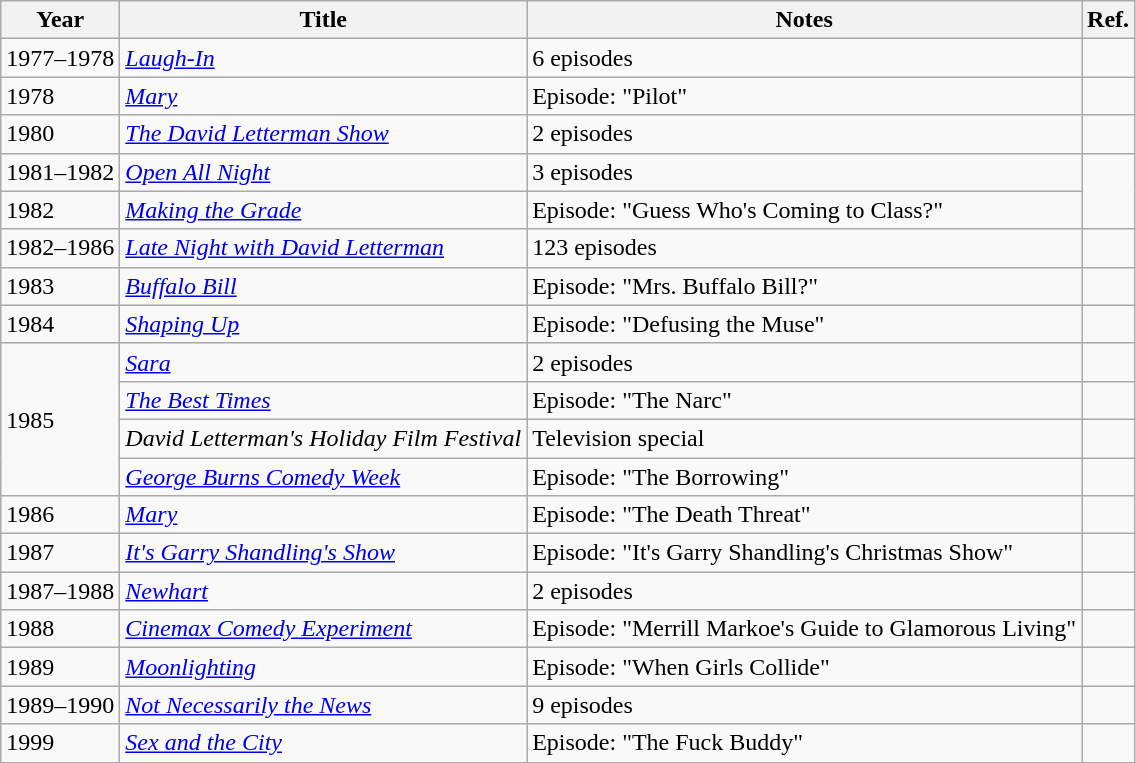<table class="wikitable sortable">
<tr>
<th>Year</th>
<th>Title</th>
<th>Notes</th>
<th class="unsortable">Ref.</th>
</tr>
<tr>
<td>1977–1978</td>
<td><em><a href='#'>Laugh-In</a></em></td>
<td>6 episodes</td>
<td></td>
</tr>
<tr>
<td>1978</td>
<td><em><a href='#'>Mary</a></em></td>
<td>Episode: "Pilot"</td>
<td></td>
</tr>
<tr>
<td>1980</td>
<td><em><a href='#'>The David Letterman Show</a></em></td>
<td>2 episodes</td>
<td></td>
</tr>
<tr>
<td>1981–1982</td>
<td><em><a href='#'>Open All Night</a></em></td>
<td>3 episodes</td>
</tr>
<tr>
<td>1982</td>
<td><em><a href='#'>Making the Grade</a></em></td>
<td>Episode: "Guess Who's Coming to Class?"</td>
</tr>
<tr>
<td>1982–1986</td>
<td><em><a href='#'>Late Night with David Letterman</a></em></td>
<td>123 episodes</td>
<td></td>
</tr>
<tr>
<td>1983</td>
<td><em><a href='#'>Buffalo Bill</a></em></td>
<td>Episode: "Mrs. Buffalo Bill?"</td>
<td></td>
</tr>
<tr>
<td>1984</td>
<td><em><a href='#'>Shaping Up</a></em></td>
<td>Episode: "Defusing the Muse"</td>
<td></td>
</tr>
<tr>
<td rowspan=4>1985</td>
<td><em><a href='#'>Sara</a></em></td>
<td>2 episodes</td>
<td></td>
</tr>
<tr>
<td><em><a href='#'>The Best Times</a></em></td>
<td>Episode: "The Narc"</td>
<td></td>
</tr>
<tr>
<td><em>David Letterman's Holiday Film Festival</em></td>
<td>Television special</td>
<td></td>
</tr>
<tr>
<td><em><a href='#'>George Burns Comedy Week</a></em></td>
<td>Episode: "The Borrowing"</td>
<td></td>
</tr>
<tr>
<td>1986</td>
<td><em><a href='#'>Mary</a></em></td>
<td>Episode: "The Death Threat"</td>
<td></td>
</tr>
<tr>
<td>1987</td>
<td><em><a href='#'>It's Garry Shandling's Show</a></em></td>
<td>Episode: "It's Garry Shandling's Christmas Show"</td>
<td></td>
</tr>
<tr>
<td>1987–1988</td>
<td><em><a href='#'>Newhart</a></em></td>
<td>2 episodes</td>
<td></td>
</tr>
<tr>
<td>1988</td>
<td><em><a href='#'>Cinemax Comedy Experiment</a></em></td>
<td>Episode: "Merrill Markoe's Guide to Glamorous Living"</td>
<td></td>
</tr>
<tr>
<td>1989</td>
<td><em><a href='#'>Moonlighting</a></em></td>
<td>Episode: "When Girls Collide"</td>
<td></td>
</tr>
<tr>
<td>1989–1990</td>
<td><em><a href='#'>Not Necessarily the News</a></em></td>
<td>9 episodes</td>
<td></td>
</tr>
<tr>
<td>1999</td>
<td><em><a href='#'>Sex and the City</a></em></td>
<td>Episode: "The Fuck Buddy"</td>
<td></td>
</tr>
<tr>
</tr>
</table>
